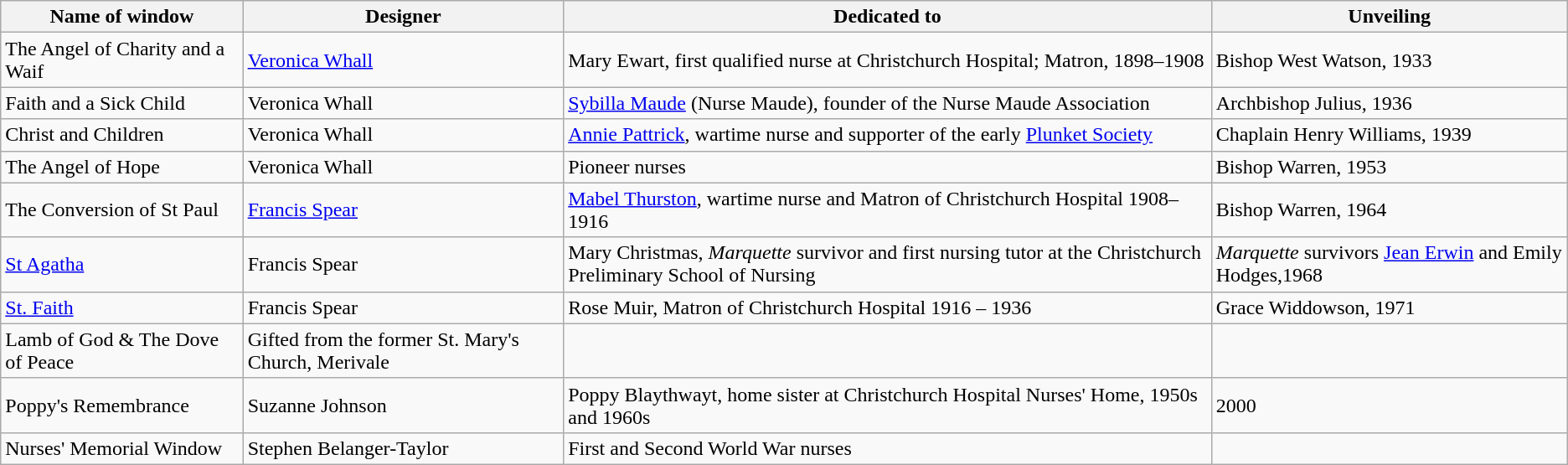<table class="wikitable">
<tr>
<th>Name of window</th>
<th>Designer</th>
<th>Dedicated to</th>
<th>Unveiling</th>
</tr>
<tr>
<td>The Angel of Charity and a Waif</td>
<td><a href='#'>Veronica Whall</a></td>
<td>Mary Ewart, first qualified nurse at Christchurch Hospital; Matron, 1898–1908</td>
<td>Bishop West Watson, 1933</td>
</tr>
<tr>
<td>Faith and a Sick Child</td>
<td>Veronica Whall</td>
<td><a href='#'>Sybilla Maude</a> (Nurse Maude), founder of the Nurse Maude Association</td>
<td>Archbishop Julius, 1936</td>
</tr>
<tr>
<td>Christ and Children</td>
<td>Veronica Whall</td>
<td><a href='#'>Annie Pattrick</a>, wartime nurse and supporter of the early <a href='#'>Plunket Society</a></td>
<td>Chaplain Henry Williams, 1939</td>
</tr>
<tr>
<td>The Angel of Hope</td>
<td>Veronica Whall</td>
<td>Pioneer nurses</td>
<td>Bishop Warren, 1953</td>
</tr>
<tr>
<td>The Conversion of St Paul</td>
<td><a href='#'>Francis Spear</a></td>
<td><a href='#'>Mabel Thurston</a>, wartime nurse and Matron of Christchurch Hospital 1908–1916</td>
<td>Bishop Warren, 1964</td>
</tr>
<tr>
<td><a href='#'>St Agatha</a></td>
<td>Francis Spear</td>
<td>Mary Christmas, <em>Marquette</em> survivor and first nursing tutor at the Christchurch Preliminary School of Nursing</td>
<td><em>Marquette</em> survivors <a href='#'>Jean Erwin</a> and Emily Hodges,1968</td>
</tr>
<tr>
<td><a href='#'>St. Faith</a></td>
<td>Francis Spear</td>
<td>Rose Muir, Matron of Christchurch Hospital 1916 – 1936</td>
<td>Grace Widdowson, 1971</td>
</tr>
<tr>
<td>Lamb of God & The Dove of Peace</td>
<td>Gifted from the former St. Mary's Church, Merivale</td>
<td></td>
<td></td>
</tr>
<tr>
<td>Poppy's Remembrance</td>
<td>Suzanne Johnson</td>
<td>Poppy Blaythwayt, home sister at Christchurch Hospital Nurses' Home, 1950s and 1960s</td>
<td>2000</td>
</tr>
<tr>
<td>Nurses' Memorial Window</td>
<td>Stephen Belanger-Taylor</td>
<td>First and Second World War nurses</td>
<td></td>
</tr>
</table>
